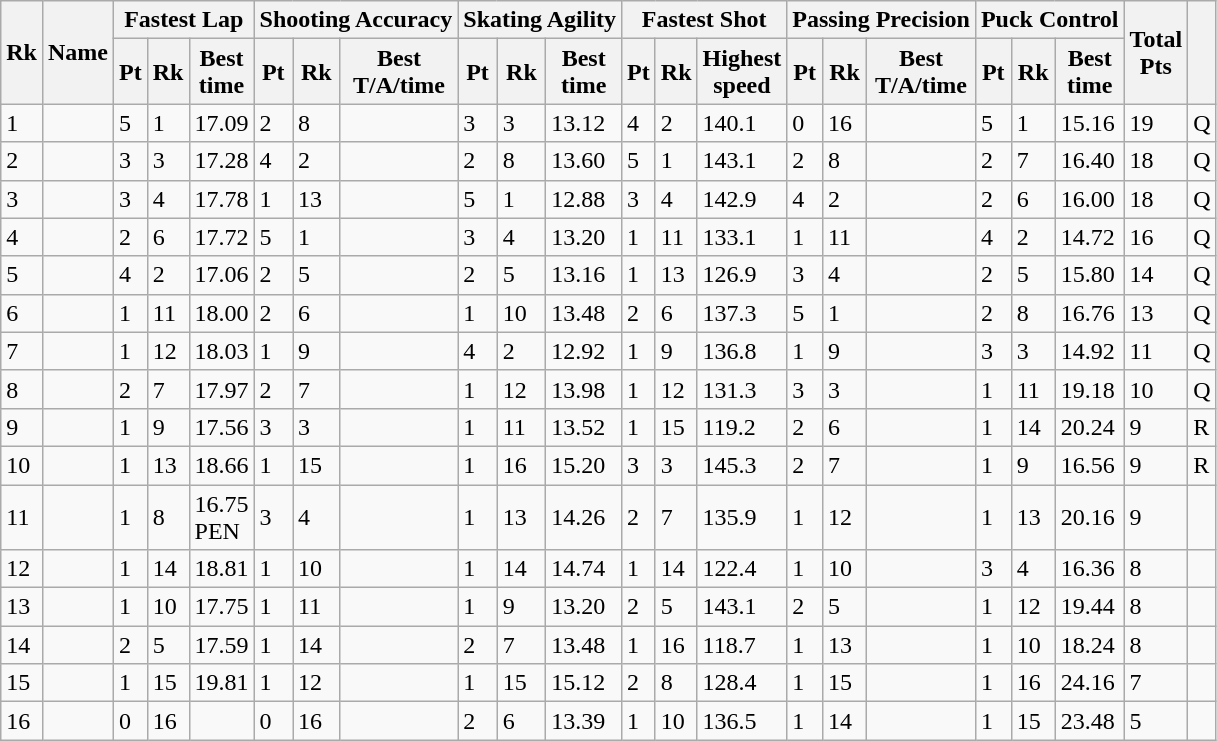<table class="wikitable sortable">
<tr>
<th rowspan=2>Rk</th>
<th rowspan=2>Name</th>
<th colspan=3>Fastest Lap</th>
<th colspan=3>Shooting Accuracy</th>
<th colspan=3>Skating Agility</th>
<th colspan=3>Fastest Shot</th>
<th colspan=3>Passing Precision</th>
<th colspan=3>Puck Control</th>
<th rowspan=2>Total<br>Pts</th>
<th rowspan=2></th>
</tr>
<tr>
<th>Pt</th>
<th>Rk</th>
<th>Best<br>time</th>
<th>Pt</th>
<th>Rk</th>
<th>Best<br>T/A/time</th>
<th>Pt</th>
<th>Rk</th>
<th>Best<br>time</th>
<th>Pt</th>
<th>Rk</th>
<th>Highest<br>speed</th>
<th>Pt</th>
<th>Rk</th>
<th>Best<br>T/A/time</th>
<th>Pt</th>
<th>Rk</th>
<th>Best<br>time</th>
</tr>
<tr>
<td>1</td>
<td></td>
<td>5</td>
<td>1</td>
<td>17.09</td>
<td>2</td>
<td>8</td>
<td></td>
<td>3</td>
<td>3</td>
<td>13.12</td>
<td>4</td>
<td>2</td>
<td>140.1</td>
<td>0</td>
<td>16</td>
<td></td>
<td>5</td>
<td>1</td>
<td>15.16</td>
<td>19</td>
<td>Q</td>
</tr>
<tr>
<td>2</td>
<td></td>
<td>3</td>
<td>3</td>
<td>17.28</td>
<td>4</td>
<td>2</td>
<td></td>
<td>2</td>
<td>8</td>
<td>13.60</td>
<td>5</td>
<td>1</td>
<td>143.1</td>
<td>2</td>
<td>8</td>
<td></td>
<td>2</td>
<td>7</td>
<td>16.40</td>
<td>18</td>
<td>Q</td>
</tr>
<tr>
<td>3</td>
<td></td>
<td>3</td>
<td>4</td>
<td>17.78</td>
<td>1</td>
<td>13</td>
<td></td>
<td>5</td>
<td>1</td>
<td>12.88</td>
<td>3</td>
<td>4</td>
<td>142.9</td>
<td>4</td>
<td>2</td>
<td></td>
<td>2</td>
<td>6</td>
<td>16.00</td>
<td>18</td>
<td>Q</td>
</tr>
<tr>
<td>4</td>
<td></td>
<td>2</td>
<td>6</td>
<td>17.72</td>
<td>5</td>
<td>1</td>
<td></td>
<td>3</td>
<td>4</td>
<td>13.20</td>
<td>1</td>
<td>11</td>
<td>133.1</td>
<td>1</td>
<td>11</td>
<td></td>
<td>4</td>
<td>2</td>
<td>14.72</td>
<td>16</td>
<td>Q</td>
</tr>
<tr>
<td>5</td>
<td></td>
<td>4</td>
<td>2</td>
<td>17.06</td>
<td>2</td>
<td>5</td>
<td></td>
<td>2</td>
<td>5</td>
<td>13.16</td>
<td>1</td>
<td>13</td>
<td>126.9</td>
<td>3</td>
<td>4</td>
<td></td>
<td>2</td>
<td>5</td>
<td>15.80</td>
<td>14</td>
<td>Q</td>
</tr>
<tr>
<td>6</td>
<td></td>
<td>1</td>
<td>11</td>
<td>18.00</td>
<td>2</td>
<td>6</td>
<td></td>
<td>1</td>
<td>10</td>
<td>13.48</td>
<td>2</td>
<td>6</td>
<td>137.3</td>
<td>5</td>
<td>1</td>
<td></td>
<td>2</td>
<td>8</td>
<td>16.76</td>
<td>13</td>
<td>Q</td>
</tr>
<tr>
<td>7</td>
<td></td>
<td>1</td>
<td>12</td>
<td>18.03</td>
<td>1</td>
<td>9</td>
<td></td>
<td>4</td>
<td>2</td>
<td>12.92</td>
<td>1</td>
<td>9</td>
<td>136.8</td>
<td>1</td>
<td>9</td>
<td></td>
<td>3</td>
<td>3</td>
<td>14.92</td>
<td>11</td>
<td>Q</td>
</tr>
<tr>
<td>8</td>
<td></td>
<td>2</td>
<td>7</td>
<td>17.97</td>
<td>2</td>
<td>7</td>
<td></td>
<td>1</td>
<td>12</td>
<td>13.98</td>
<td>1</td>
<td>12</td>
<td>131.3</td>
<td>3</td>
<td>3</td>
<td></td>
<td>1</td>
<td>11</td>
<td>19.18</td>
<td>10</td>
<td>Q</td>
</tr>
<tr>
<td>9</td>
<td></td>
<td>1</td>
<td>9</td>
<td>17.56</td>
<td>3</td>
<td>3</td>
<td></td>
<td>1</td>
<td>11</td>
<td>13.52</td>
<td>1</td>
<td>15</td>
<td>119.2</td>
<td>2</td>
<td>6</td>
<td></td>
<td>1</td>
<td>14</td>
<td>20.24</td>
<td>9</td>
<td>R</td>
</tr>
<tr>
<td>10</td>
<td></td>
<td>1</td>
<td>13</td>
<td>18.66</td>
<td>1</td>
<td>15</td>
<td></td>
<td>1</td>
<td>16</td>
<td>15.20</td>
<td>3</td>
<td>3</td>
<td>145.3</td>
<td>2</td>
<td>7</td>
<td></td>
<td>1</td>
<td>9</td>
<td>16.56</td>
<td>9</td>
<td>R</td>
</tr>
<tr>
<td>11</td>
<td></td>
<td>1</td>
<td>8</td>
<td>16.75<br>PEN</td>
<td>3</td>
<td>4</td>
<td></td>
<td>1</td>
<td>13</td>
<td>14.26</td>
<td>2</td>
<td>7</td>
<td>135.9</td>
<td>1</td>
<td>12</td>
<td></td>
<td>1</td>
<td>13</td>
<td>20.16</td>
<td>9</td>
<td></td>
</tr>
<tr>
<td>12</td>
<td></td>
<td>1</td>
<td>14</td>
<td>18.81</td>
<td>1</td>
<td>10</td>
<td></td>
<td>1</td>
<td>14</td>
<td>14.74</td>
<td>1</td>
<td>14</td>
<td>122.4</td>
<td>1</td>
<td>10</td>
<td></td>
<td>3</td>
<td>4</td>
<td>16.36</td>
<td>8</td>
<td></td>
</tr>
<tr>
<td>13</td>
<td></td>
<td>1</td>
<td>10</td>
<td>17.75</td>
<td>1</td>
<td>11</td>
<td></td>
<td>1</td>
<td>9</td>
<td>13.20</td>
<td>2</td>
<td>5</td>
<td>143.1</td>
<td>2</td>
<td>5</td>
<td></td>
<td>1</td>
<td>12</td>
<td>19.44</td>
<td>8</td>
<td></td>
</tr>
<tr>
<td>14</td>
<td></td>
<td>2</td>
<td>5</td>
<td>17.59</td>
<td>1</td>
<td>14</td>
<td></td>
<td>2</td>
<td>7</td>
<td>13.48</td>
<td>1</td>
<td>16</td>
<td>118.7</td>
<td>1</td>
<td>13</td>
<td></td>
<td>1</td>
<td>10</td>
<td>18.24</td>
<td>8</td>
<td></td>
</tr>
<tr>
<td>15</td>
<td></td>
<td>1</td>
<td>15</td>
<td>19.81</td>
<td>1</td>
<td>12</td>
<td></td>
<td>1</td>
<td>15</td>
<td>15.12</td>
<td>2</td>
<td>8</td>
<td>128.4</td>
<td>1</td>
<td>15</td>
<td></td>
<td>1</td>
<td>16</td>
<td>24.16</td>
<td>7</td>
<td></td>
</tr>
<tr>
<td>16</td>
<td></td>
<td>0</td>
<td>16</td>
<td></td>
<td>0</td>
<td>16</td>
<td></td>
<td>2</td>
<td>6</td>
<td>13.39</td>
<td>1</td>
<td>10</td>
<td>136.5</td>
<td>1</td>
<td>14</td>
<td></td>
<td>1</td>
<td>15</td>
<td>23.48</td>
<td>5</td>
<td></td>
</tr>
</table>
